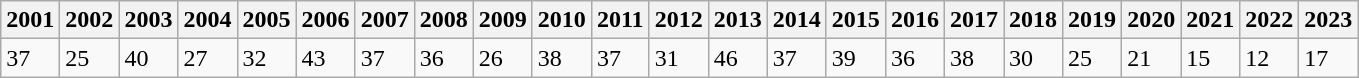<table class="wikitable">
<tr>
<th>2001</th>
<th>2002</th>
<th>2003</th>
<th>2004</th>
<th>2005</th>
<th>2006</th>
<th>2007</th>
<th>2008</th>
<th>2009</th>
<th>2010</th>
<th>2011</th>
<th>2012</th>
<th>2013</th>
<th>2014</th>
<th>2015</th>
<th>2016</th>
<th>2017</th>
<th>2018</th>
<th>2019</th>
<th>2020</th>
<th>2021</th>
<th>2022</th>
<th>2023</th>
</tr>
<tr>
<td>37</td>
<td>25</td>
<td>40</td>
<td>27</td>
<td>32</td>
<td>43</td>
<td>37</td>
<td>36</td>
<td>26</td>
<td>38</td>
<td>37</td>
<td>31</td>
<td>46</td>
<td>37</td>
<td>39</td>
<td>36</td>
<td>38</td>
<td>30</td>
<td>25</td>
<td>21</td>
<td>15</td>
<td>12</td>
<td>17</td>
</tr>
</table>
